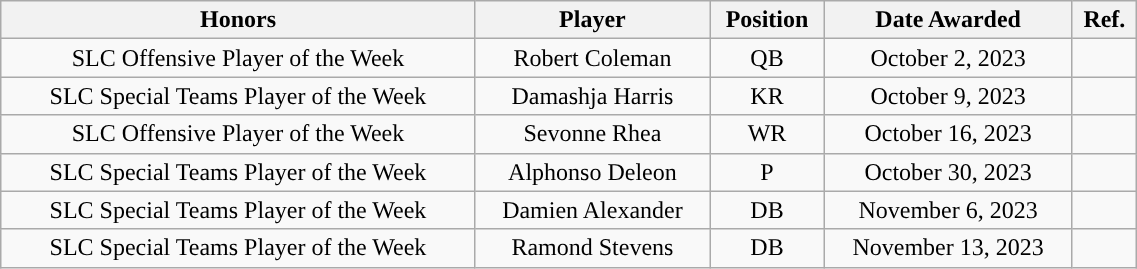<table class="wikitable" style="width: 60%;text-align: center;">
<tr>
<th>Honors</th>
<th>Player</th>
<th>Position</th>
<th>Date Awarded</th>
<th>Ref.</th>
</tr>
<tr align="center">
<td rowspan="1">SLC Offensive Player of the Week</td>
<td>Robert Coleman</td>
<td>QB</td>
<td>October 2, 2023</td>
<td></td>
</tr>
<tr align="center">
<td rowspan="1">SLC Special Teams Player of the Week</td>
<td>Damashja Harris</td>
<td>KR</td>
<td>October 9, 2023</td>
<td></td>
</tr>
<tr align="center">
<td rowspan="1">SLC Offensive Player of the Week</td>
<td>Sevonne Rhea</td>
<td>WR</td>
<td>October 16, 2023</td>
<td></td>
</tr>
<tr align="center">
<td rowspan="1">SLC Special Teams Player of the Week</td>
<td>Alphonso Deleon</td>
<td>P</td>
<td>October 30, 2023</td>
<td></td>
</tr>
<tr align="center">
<td rowspan="1">SLC Special Teams Player of the Week</td>
<td>Damien Alexander</td>
<td>DB</td>
<td>November 6, 2023</td>
<td></td>
</tr>
<tr align="center">
<td rowspan="1">SLC Special Teams Player of the Week</td>
<td>Ramond Stevens</td>
<td>DB</td>
<td>November 13, 2023</td>
<td></td>
</tr>
</table>
